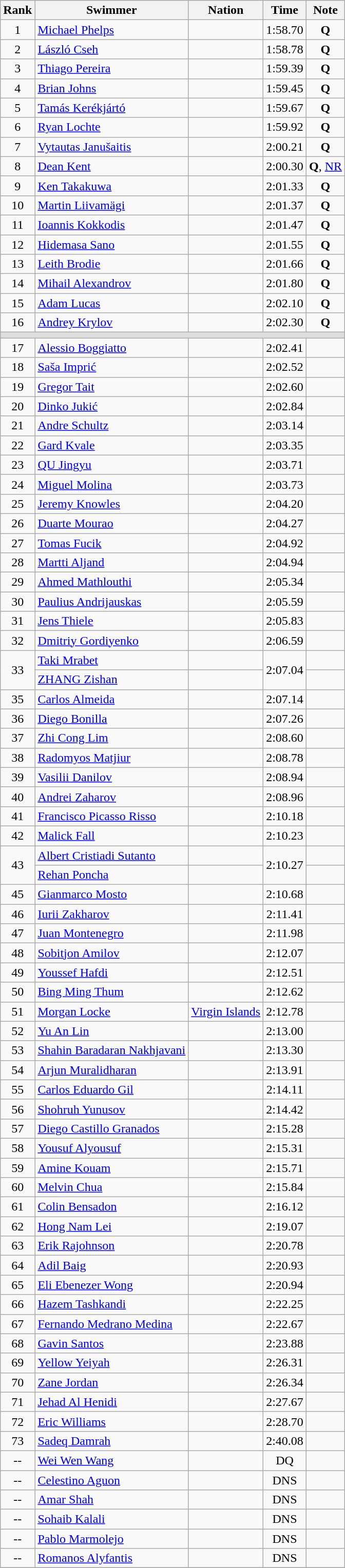<table class="wikitable" style="text-align:center">
<tr>
<th>Rank</th>
<th>Swimmer</th>
<th>Nation</th>
<th>Time</th>
<th>Note</th>
</tr>
<tr>
<td>1</td>
<td align=left><a href='#'>Michael Phelps</a></td>
<td align=left></td>
<td>1:58.70</td>
<td><strong>Q</strong></td>
</tr>
<tr>
<td>2</td>
<td align=left><a href='#'>László Cseh</a></td>
<td align=left></td>
<td>1:58.78</td>
<td><strong>Q</strong></td>
</tr>
<tr>
<td>3</td>
<td align=left><a href='#'>Thiago Pereira</a></td>
<td align=left></td>
<td>1:59.39</td>
<td><strong>Q</strong></td>
</tr>
<tr>
<td>4</td>
<td align=left><a href='#'>Brian Johns</a></td>
<td align=left></td>
<td>1:59.45</td>
<td><strong>Q</strong></td>
</tr>
<tr>
<td>5</td>
<td align=left><a href='#'>Tamás Kerékjártó</a></td>
<td align=left></td>
<td>1:59.67</td>
<td><strong>Q</strong></td>
</tr>
<tr>
<td>6</td>
<td align=left><a href='#'>Ryan Lochte</a></td>
<td align=left></td>
<td>1:59.92</td>
<td><strong>Q</strong></td>
</tr>
<tr>
<td>7</td>
<td align=left><a href='#'>Vytautas Janušaitis</a></td>
<td align=left></td>
<td>2:00.21</td>
<td><strong>Q</strong></td>
</tr>
<tr>
<td>8</td>
<td align=left><a href='#'>Dean Kent</a></td>
<td align=left></td>
<td>2:00.30</td>
<td><strong>Q</strong>, <a href='#'>NR</a></td>
</tr>
<tr>
<td>9</td>
<td align=left><a href='#'>Ken Takakuwa</a></td>
<td align=left></td>
<td>2:01.33</td>
<td><strong>Q</strong></td>
</tr>
<tr>
<td>10</td>
<td align=left><a href='#'>Martin Liivamägi</a></td>
<td align=left></td>
<td>2:01.37</td>
<td><strong>Q</strong></td>
</tr>
<tr>
<td>11</td>
<td align=left><a href='#'>Ioannis Kokkodis</a></td>
<td align=left></td>
<td>2:01.47</td>
<td><strong>Q</strong></td>
</tr>
<tr>
<td>12</td>
<td align=left><a href='#'>Hidemasa Sano</a></td>
<td align=left></td>
<td>2:01.55</td>
<td><strong>Q</strong></td>
</tr>
<tr>
<td>13</td>
<td align=left><a href='#'>Leith Brodie</a></td>
<td align=left></td>
<td>2:01.66</td>
<td><strong>Q</strong></td>
</tr>
<tr>
<td>14</td>
<td align=left><a href='#'>Mihail Alexandrov</a></td>
<td align=left></td>
<td>2:01.80</td>
<td><strong>Q</strong></td>
</tr>
<tr>
<td>15</td>
<td align=left><a href='#'>Adam Lucas</a></td>
<td align=left></td>
<td>2:02.10</td>
<td><strong>Q</strong></td>
</tr>
<tr>
<td>16</td>
<td align=left><a href='#'>Andrey Krylov</a></td>
<td align=left></td>
<td>2:02.30</td>
<td><strong>Q</strong></td>
</tr>
<tr bgcolor=#DDDDDD>
<td colspan=5></td>
</tr>
<tr>
<td>17</td>
<td align=left><a href='#'>Alessio Boggiatto</a></td>
<td align=left></td>
<td>2:02.41</td>
<td></td>
</tr>
<tr>
<td>18</td>
<td align=left><a href='#'>Saša Imprić</a></td>
<td align=left></td>
<td>2:02.52</td>
<td></td>
</tr>
<tr>
<td>19</td>
<td align=left><a href='#'>Gregor Tait</a></td>
<td align=left></td>
<td>2:02.60</td>
<td></td>
</tr>
<tr>
<td>20</td>
<td align=left><a href='#'>Dinko Jukić</a></td>
<td align=left></td>
<td>2:02.84</td>
<td></td>
</tr>
<tr>
<td>21</td>
<td align=left><a href='#'>Andre Schultz</a></td>
<td align=left></td>
<td>2:03.14</td>
<td></td>
</tr>
<tr>
<td>22</td>
<td align=left><a href='#'>Gard Kvale</a></td>
<td align=left></td>
<td>2:03.35</td>
<td></td>
</tr>
<tr>
<td>23</td>
<td align=left><a href='#'>QU Jingyu</a></td>
<td align=left></td>
<td>2:03.71</td>
<td></td>
</tr>
<tr>
<td>24</td>
<td align=left><a href='#'>Miguel Molina</a></td>
<td align=left></td>
<td>2:03.73</td>
<td></td>
</tr>
<tr>
<td>25</td>
<td align=left><a href='#'>Jeremy Knowles</a></td>
<td align=left></td>
<td>2:04.20</td>
<td></td>
</tr>
<tr>
<td>26</td>
<td align=left><a href='#'>Duarte Mourao</a></td>
<td align=left></td>
<td>2:04.27</td>
<td></td>
</tr>
<tr>
<td>27</td>
<td align=left><a href='#'>Tomas Fucik</a></td>
<td align=left></td>
<td>2:04.92</td>
<td></td>
</tr>
<tr>
<td>28</td>
<td align=left><a href='#'>Martti Aljand</a></td>
<td align=left></td>
<td>2:04.94</td>
<td></td>
</tr>
<tr>
<td>29</td>
<td align=left><a href='#'>Ahmed Mathlouthi</a></td>
<td align=left></td>
<td>2:05.34</td>
<td></td>
</tr>
<tr>
<td>30</td>
<td align=left><a href='#'>Paulius Andrijauskas</a></td>
<td align=left></td>
<td>2:05.59</td>
<td></td>
</tr>
<tr>
<td>31</td>
<td align=left><a href='#'>Jens Thiele</a></td>
<td align=left></td>
<td>2:05.83</td>
<td></td>
</tr>
<tr>
<td>32</td>
<td align=left><a href='#'>Dmitriy Gordiyenko</a></td>
<td align=left></td>
<td>2:06.59</td>
<td></td>
</tr>
<tr>
<td rowspan=2>33</td>
<td align=left><a href='#'>Taki Mrabet</a></td>
<td align=left></td>
<td rowspan=2>2:07.04</td>
<td></td>
</tr>
<tr>
<td align=left><a href='#'>ZHANG Zishan</a></td>
<td align=left></td>
<td></td>
</tr>
<tr>
<td>35</td>
<td align=left><a href='#'>Carlos Almeida</a></td>
<td align=left></td>
<td>2:07.14</td>
<td></td>
</tr>
<tr>
<td>36</td>
<td align=left><a href='#'>Diego Bonilla</a></td>
<td align=left></td>
<td>2:07.26</td>
<td></td>
</tr>
<tr>
<td>37</td>
<td align=left><a href='#'>Zhi Cong Lim</a></td>
<td align=left></td>
<td>2:08.60</td>
<td></td>
</tr>
<tr>
<td>38</td>
<td align=left><a href='#'>Radomyos Matjiur</a></td>
<td align=left></td>
<td>2:08.78</td>
<td></td>
</tr>
<tr>
<td>39</td>
<td align=left><a href='#'>Vasilii Danilov</a></td>
<td align=left></td>
<td>2:08.94</td>
<td></td>
</tr>
<tr>
<td>40</td>
<td align=left><a href='#'>Andrei Zaharov</a></td>
<td align=left></td>
<td>2:08.96</td>
<td></td>
</tr>
<tr>
<td>41</td>
<td align=left><a href='#'>Francisco Picasso Risso</a></td>
<td align=left></td>
<td>2:10.18</td>
<td></td>
</tr>
<tr>
<td>42</td>
<td align=left><a href='#'>Malick Fall</a></td>
<td align=left></td>
<td>2:10.23</td>
<td></td>
</tr>
<tr>
<td rowspan=2>43</td>
<td align=left><a href='#'>Albert Cristiadi Sutanto</a></td>
<td align=left></td>
<td rowspan=2>2:10.27</td>
<td></td>
</tr>
<tr>
<td align=left><a href='#'>Rehan Poncha</a></td>
<td align=left></td>
<td></td>
</tr>
<tr>
<td>45</td>
<td align=left><a href='#'>Gianmarco Mosto</a></td>
<td align=left></td>
<td>2:10.68</td>
<td></td>
</tr>
<tr>
<td>46</td>
<td align=left><a href='#'>Iurii Zakharov</a></td>
<td align=left></td>
<td>2:11.41</td>
<td></td>
</tr>
<tr>
<td>47</td>
<td align=left><a href='#'>Juan Montenegro</a></td>
<td align=left></td>
<td>2:11.98</td>
<td></td>
</tr>
<tr>
<td>48</td>
<td align=left><a href='#'>Sobitjon Amilov</a></td>
<td align=left></td>
<td>2:12.07</td>
<td></td>
</tr>
<tr>
<td>49</td>
<td align=left><a href='#'>Youssef Hafdi</a></td>
<td align=left></td>
<td>2:12.51</td>
<td></td>
</tr>
<tr>
<td>50</td>
<td align=left><a href='#'>Bing Ming Thum</a></td>
<td align=left></td>
<td>2:12.62</td>
<td></td>
</tr>
<tr>
<td>51</td>
<td align=left><a href='#'>Morgan Locke</a></td>
<td align=left> <a href='#'>Virgin Islands</a></td>
<td>2:12.78</td>
<td></td>
</tr>
<tr>
<td>52</td>
<td align=left><a href='#'>Yu An Lin</a></td>
<td align=left></td>
<td>2:13.00</td>
<td></td>
</tr>
<tr>
<td>53</td>
<td align=left><a href='#'>Shahin Baradaran Nakhjavani</a></td>
<td align=left></td>
<td>2:13.30</td>
<td></td>
</tr>
<tr>
<td>54</td>
<td align=left><a href='#'>Arjun Muralidharan</a></td>
<td align=left></td>
<td>2:13.91</td>
<td></td>
</tr>
<tr>
<td>55</td>
<td align=left><a href='#'>Carlos Eduardo Gil</a></td>
<td align=left></td>
<td>2:14.11</td>
<td></td>
</tr>
<tr>
<td>56</td>
<td align=left><a href='#'>Shohruh Yunusov</a></td>
<td align=left></td>
<td>2:14.42</td>
<td></td>
</tr>
<tr>
<td>57</td>
<td align=left><a href='#'>Diego Castillo Granados</a></td>
<td align=left></td>
<td>2:15.28</td>
<td></td>
</tr>
<tr>
<td>58</td>
<td align=left><a href='#'>Yousuf Alyousuf</a></td>
<td align=left></td>
<td>2:15.31</td>
<td></td>
</tr>
<tr>
<td>59</td>
<td align=left><a href='#'>Amine Kouam</a></td>
<td align=left></td>
<td>2:15.71</td>
<td></td>
</tr>
<tr>
<td>60</td>
<td align=left><a href='#'>Melvin Chua</a></td>
<td align=left></td>
<td>2:15.84</td>
<td></td>
</tr>
<tr>
<td>61</td>
<td align=left><a href='#'>Colin Bensadon</a></td>
<td align=left></td>
<td>2:16.12</td>
<td></td>
</tr>
<tr>
<td>62</td>
<td align=left><a href='#'>Hong Nam Lei</a></td>
<td align=left></td>
<td>2:19.07</td>
<td></td>
</tr>
<tr>
<td>63</td>
<td align=left><a href='#'>Erik Rajohnson</a></td>
<td align=left></td>
<td>2:20.78</td>
<td></td>
</tr>
<tr>
<td>64</td>
<td align=left><a href='#'>Adil Baig</a></td>
<td align=left></td>
<td>2:20.93</td>
<td></td>
</tr>
<tr>
<td>65</td>
<td align=left><a href='#'>Eli Ebenezer Wong</a></td>
<td align=left></td>
<td>2:20.94</td>
<td></td>
</tr>
<tr>
<td>66</td>
<td align=left><a href='#'>Hazem Tashkandi</a></td>
<td align=left></td>
<td>2:22.25</td>
<td></td>
</tr>
<tr>
<td>67</td>
<td align=left><a href='#'>Fernando Medrano Medina</a></td>
<td align=left></td>
<td>2:22.67</td>
<td></td>
</tr>
<tr>
<td>68</td>
<td align=left><a href='#'>Gavin Santos</a></td>
<td align=left></td>
<td>2:23.88</td>
<td></td>
</tr>
<tr>
<td>69</td>
<td align=left><a href='#'>Yellow Yeiyah</a></td>
<td align=left></td>
<td>2:26.31</td>
<td></td>
</tr>
<tr>
<td>70</td>
<td align=left><a href='#'>Zane Jordan</a></td>
<td align=left></td>
<td>2:26.34</td>
<td></td>
</tr>
<tr>
<td>71</td>
<td align=left><a href='#'>Jehad Al Henidi</a></td>
<td align=left></td>
<td>2:27.67</td>
<td></td>
</tr>
<tr>
<td>72</td>
<td align=left><a href='#'>Eric Williams</a></td>
<td align=left></td>
<td>2:28.70</td>
<td></td>
</tr>
<tr>
<td>73</td>
<td align=left><a href='#'>Sadeq Damrah</a></td>
<td align=left></td>
<td>2:40.08</td>
<td></td>
</tr>
<tr>
<td>--</td>
<td align=left><a href='#'>Wei Wen Wang</a></td>
<td align=left></td>
<td>DQ</td>
<td></td>
</tr>
<tr>
<td>--</td>
<td align=left><a href='#'>Celestino Aguon</a></td>
<td align=left></td>
<td>DNS</td>
<td></td>
</tr>
<tr>
<td>--</td>
<td align=left><a href='#'>Amar Shah</a></td>
<td align=left></td>
<td>DNS</td>
<td></td>
</tr>
<tr>
<td>--</td>
<td align=left><a href='#'>Sohaib Kalali</a></td>
<td align=left></td>
<td>DNS</td>
<td></td>
</tr>
<tr>
<td>--</td>
<td align=left><a href='#'>Pablo Marmolejo</a></td>
<td align=left></td>
<td>DNS</td>
<td></td>
</tr>
<tr>
<td>--</td>
<td align=left><a href='#'>Romanos Alyfantis</a></td>
<td align=left></td>
<td>DNS</td>
<td></td>
</tr>
<tr>
</tr>
</table>
